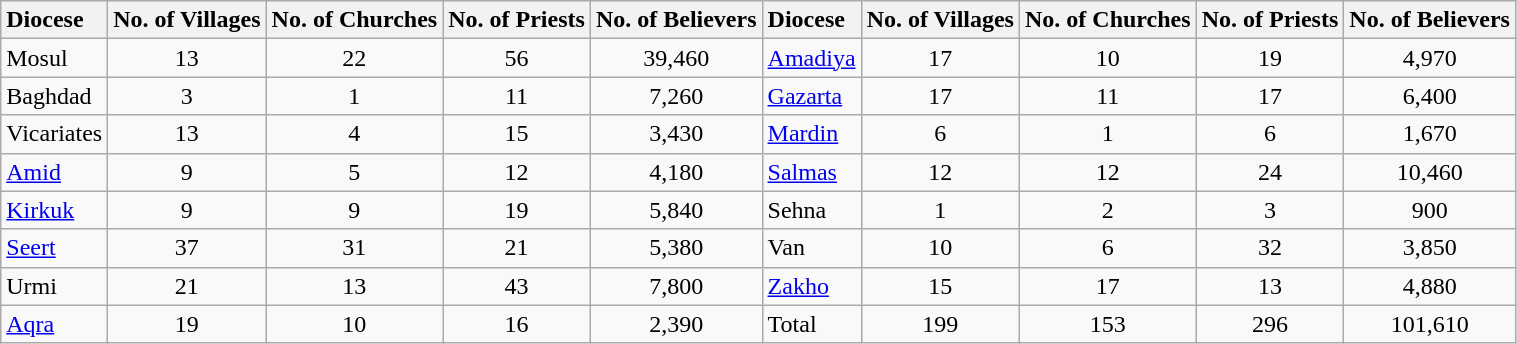<table class="wikitable" style="text-align:center">
<tr>
<th style="text-align:left">Diocese</th>
<th>No. of Villages</th>
<th>No. of Churches</th>
<th>No. of Priests</th>
<th>No. of Believers</th>
<th style="text-align:left">Diocese</th>
<th>No. of Villages</th>
<th>No. of Churches</th>
<th>No. of Priests</th>
<th>No. of Believers</th>
</tr>
<tr>
<td style="text-align:left">Mosul</td>
<td>13</td>
<td>22</td>
<td>56</td>
<td>39,460</td>
<td style="text-align:left"><a href='#'>Amadiya</a></td>
<td>17</td>
<td>10</td>
<td>19</td>
<td>4,970</td>
</tr>
<tr>
<td style="text-align:left">Baghdad</td>
<td>3</td>
<td>1</td>
<td>11</td>
<td>7,260</td>
<td style="text-align:left"><a href='#'>Gazarta</a></td>
<td>17</td>
<td>11</td>
<td>17</td>
<td>6,400</td>
</tr>
<tr>
<td style="text-align:left">Vicariates</td>
<td>13</td>
<td>4</td>
<td>15</td>
<td>3,430</td>
<td style="text-align:left"><a href='#'>Mardin</a></td>
<td>6</td>
<td>1</td>
<td>6</td>
<td>1,670</td>
</tr>
<tr>
<td style="text-align:left"><a href='#'>Amid</a></td>
<td>9</td>
<td>5</td>
<td>12</td>
<td>4,180</td>
<td style="text-align:left"><a href='#'>Salmas</a></td>
<td>12</td>
<td>12</td>
<td>24</td>
<td>10,460</td>
</tr>
<tr>
<td style="text-align:left"><a href='#'>Kirkuk</a></td>
<td>9</td>
<td>9</td>
<td>19</td>
<td>5,840</td>
<td style="text-align:left">Sehna</td>
<td>1</td>
<td>2</td>
<td>3</td>
<td>900</td>
</tr>
<tr>
<td style="text-align:left"><a href='#'>Seert</a></td>
<td>37</td>
<td>31</td>
<td>21</td>
<td>5,380</td>
<td style="text-align:left">Van</td>
<td>10</td>
<td>6</td>
<td>32</td>
<td>3,850</td>
</tr>
<tr>
<td style="text-align:left">Urmi</td>
<td>21</td>
<td>13</td>
<td>43</td>
<td>7,800</td>
<td style="text-align:left"><a href='#'>Zakho</a></td>
<td>15</td>
<td>17</td>
<td>13</td>
<td>4,880</td>
</tr>
<tr>
<td style="text-align:left"><a href='#'>Aqra</a></td>
<td>19</td>
<td>10</td>
<td>16</td>
<td>2,390</td>
<td style="text-align:left">Total</td>
<td>199</td>
<td>153</td>
<td>296</td>
<td>101,610</td>
</tr>
</table>
